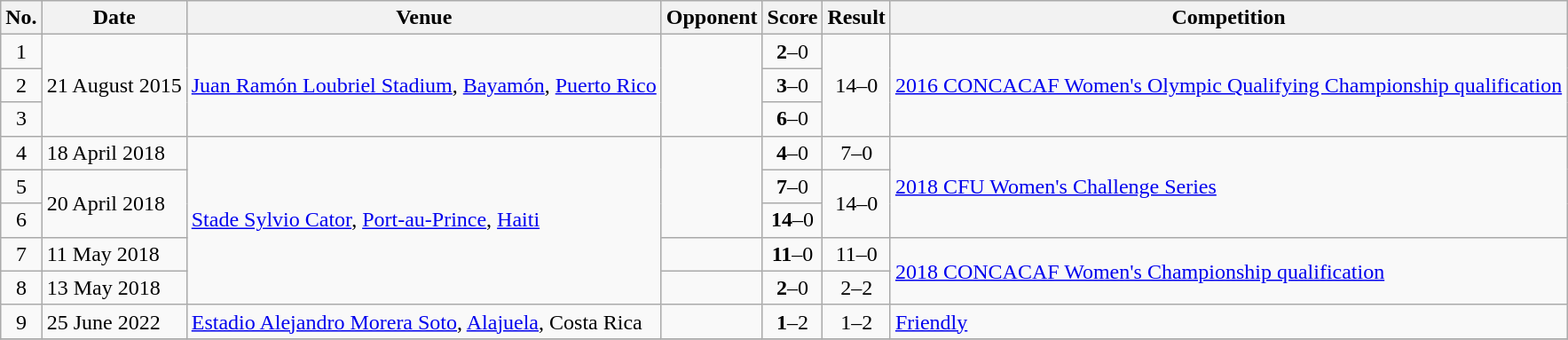<table class="wikitable">
<tr>
<th>No.</th>
<th>Date</th>
<th>Venue</th>
<th>Opponent</th>
<th>Score</th>
<th>Result</th>
<th>Competition</th>
</tr>
<tr>
<td style="text-align:center;">1</td>
<td rowspan=3>21 August 2015</td>
<td rowspan=3><a href='#'>Juan Ramón Loubriel Stadium</a>, <a href='#'>Bayamón</a>, <a href='#'>Puerto Rico</a></td>
<td rowspan=3></td>
<td style="text-align:center;"><strong>2</strong>–0</td>
<td rowspan=3 style="text-align:center;">14–0</td>
<td rowspan=3><a href='#'>2016 CONCACAF Women's Olympic Qualifying Championship qualification</a></td>
</tr>
<tr style="text-align:center;">
<td>2</td>
<td><strong>3</strong>–0</td>
</tr>
<tr style="text-align:center;">
<td>3</td>
<td><strong>6</strong>–0</td>
</tr>
<tr>
<td style="text-align:center;">4</td>
<td>18 April 2018</td>
<td rowspan=5><a href='#'>Stade Sylvio Cator</a>, <a href='#'>Port-au-Prince</a>, <a href='#'>Haiti</a></td>
<td rowspan=3></td>
<td style="text-align:center;"><strong>4</strong>–0</td>
<td style="text-align:center;">7–0</td>
<td rowspan=3><a href='#'>2018 CFU Women's Challenge Series</a></td>
</tr>
<tr>
<td style="text-align:center;">5</td>
<td rowspan=2>20 April 2018</td>
<td style="text-align:center;"><strong>7</strong>–0</td>
<td rowspan=2 style="text-align:center;">14–0</td>
</tr>
<tr style="text-align:center;">
<td>6</td>
<td><strong>14</strong>–0</td>
</tr>
<tr>
<td style="text-align:center;">7</td>
<td>11 May 2018</td>
<td></td>
<td style="text-align:center;"><strong>11</strong>–0</td>
<td style="text-align:center;">11–0</td>
<td rowspan=2><a href='#'>2018 CONCACAF Women's Championship qualification</a></td>
</tr>
<tr>
<td style="text-align:center;">8</td>
<td>13 May 2018</td>
<td></td>
<td style="text-align:center;"><strong>2</strong>–0</td>
<td style="text-align:center;">2–2</td>
</tr>
<tr>
<td style="text-align:center;">9</td>
<td>25 June 2022</td>
<td><a href='#'>Estadio Alejandro Morera Soto</a>, <a href='#'>Alajuela</a>, Costa Rica</td>
<td></td>
<td align=center><strong>1</strong>–2</td>
<td align=center>1–2</td>
<td><a href='#'>Friendly</a></td>
</tr>
<tr>
</tr>
</table>
